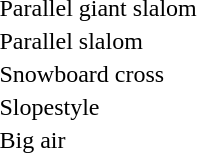<table>
<tr>
<td>Parallel giant slalom</td>
<td></td>
<td></td>
<td></td>
</tr>
<tr>
<td>Parallel slalom</td>
<td></td>
<td></td>
<td></td>
</tr>
<tr>
<td>Snowboard cross</td>
<td></td>
<td></td>
<td></td>
</tr>
<tr>
<td>Slopestyle</td>
<td></td>
<td></td>
<td></td>
</tr>
<tr>
<td>Big air</td>
<td></td>
<td></td>
<td></td>
</tr>
</table>
